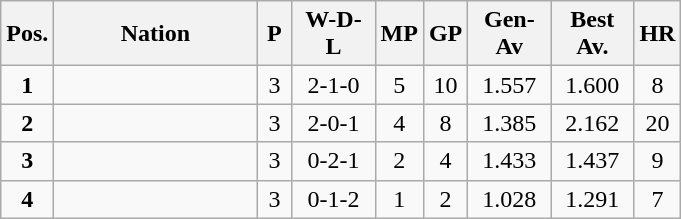<table class="wikitable" style="text-align:center">
<tr>
<th>Pos.</th>
<th style="width:8em">Nation</th>
<th style="width:1em">P</th>
<th style="width:3em">W-D-L</th>
<th style="width:1em">MP</th>
<th style="width:1em">GP</th>
<th ! style="width:3em">Gen-Av</th>
<th style="width:3em">Best Av.</th>
<th style="width:1em">HR</th>
</tr>
<tr class="hintergrundfarbe6">
<td><strong>1</strong></td>
<td style="text-align:left"></td>
<td>3</td>
<td>2-1-0</td>
<td>5</td>
<td>10</td>
<td>1.557</td>
<td>1.600</td>
<td>8</td>
</tr>
<tr class="hintergrundfarbe6">
<td><strong>2</strong></td>
<td style="text-align:left"></td>
<td>3</td>
<td>2-0-1</td>
<td>4</td>
<td>8</td>
<td>1.385</td>
<td>2.162</td>
<td>20</td>
</tr>
<tr>
<td><strong>3</strong></td>
<td style="text-align:left"></td>
<td>3</td>
<td>0-2-1</td>
<td>2</td>
<td>4</td>
<td>1.433</td>
<td>1.437</td>
<td>9</td>
</tr>
<tr>
<td><strong>4</strong></td>
<td style="text-align:left"></td>
<td>3</td>
<td>0-1-2</td>
<td>1</td>
<td>2</td>
<td>1.028</td>
<td>1.291</td>
<td>7</td>
</tr>
</table>
